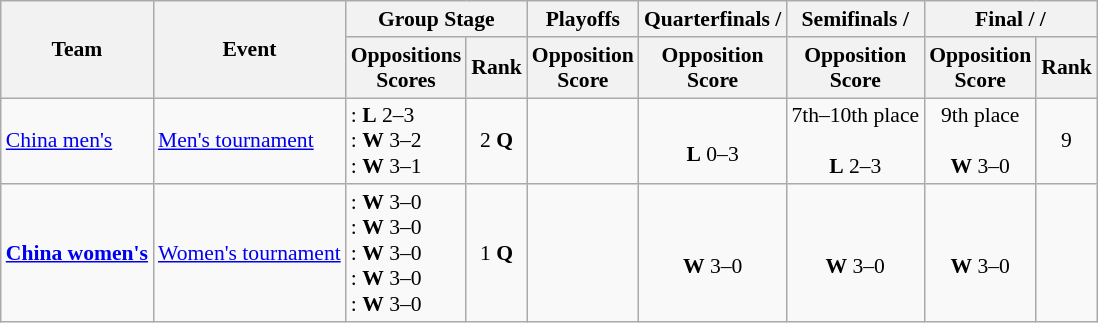<table class=wikitable style="font-size:90%; text-align:center;">
<tr>
<th rowspan=2>Team</th>
<th rowspan=2>Event</th>
<th colspan=2>Group Stage</th>
<th>Playoffs</th>
<th>Quarterfinals / </th>
<th>Semifinals / </th>
<th colspan=2>Final /  / </th>
</tr>
<tr>
<th>Oppositions<br>Scores</th>
<th>Rank</th>
<th>Opposition<br>Score</th>
<th>Opposition<br>Score</th>
<th>Opposition<br>Score</th>
<th>Opposition<br>Score</th>
<th>Rank</th>
</tr>
<tr>
<td align=left><a href='#'>China men's</a></td>
<td align=left><a href='#'>Men's tournament</a></td>
<td align=left>: <strong>L</strong> 2–3<br>: <strong>W</strong> 3–2<br>: <strong>W</strong> 3–1</td>
<td>2 <strong>Q</strong></td>
<td></td>
<td><br><strong>L</strong> 0–3</td>
<td>7th–10th place <br><br><strong>L</strong> 2–3</td>
<td>9th place <br><br><strong>W</strong> 3–0</td>
<td>9</td>
</tr>
<tr>
<td align=left><strong><a href='#'>China women's</a></strong></td>
<td align=left><a href='#'>Women's tournament</a></td>
<td align=left>: <strong>W</strong> 3–0<br>: <strong>W</strong> 3–0<br>: <strong>W</strong> 3–0<br>: <strong>W</strong> 3–0<br>: <strong>W</strong> 3–0</td>
<td>1 <strong>Q</strong></td>
<td></td>
<td><br><strong>W</strong> 3–0</td>
<td><br><strong>W</strong> 3–0</td>
<td><br><strong>W</strong> 3–0</td>
<td></td>
</tr>
</table>
